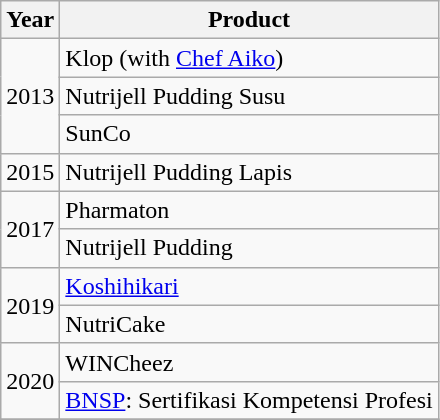<table class="wikitable">
<tr>
<th>Year</th>
<th>Product</th>
</tr>
<tr>
<td rowspan="3">2013</td>
<td>Klop (with <a href='#'>Chef Aiko</a>)</td>
</tr>
<tr>
<td>Nutrijell Pudding Susu</td>
</tr>
<tr>
<td>SunCo</td>
</tr>
<tr>
<td>2015</td>
<td>Nutrijell Pudding Lapis</td>
</tr>
<tr>
<td rowspan="2">2017</td>
<td>Pharmaton</td>
</tr>
<tr>
<td>Nutrijell Pudding</td>
</tr>
<tr>
<td rowspan="2">2019</td>
<td><a href='#'>Koshihikari</a></td>
</tr>
<tr>
<td>NutriCake</td>
</tr>
<tr>
<td rowspan="2">2020</td>
<td>WINCheez</td>
</tr>
<tr>
<td><a href='#'>BNSP</a>: Sertifikasi Kompetensi Profesi</td>
</tr>
<tr>
</tr>
</table>
